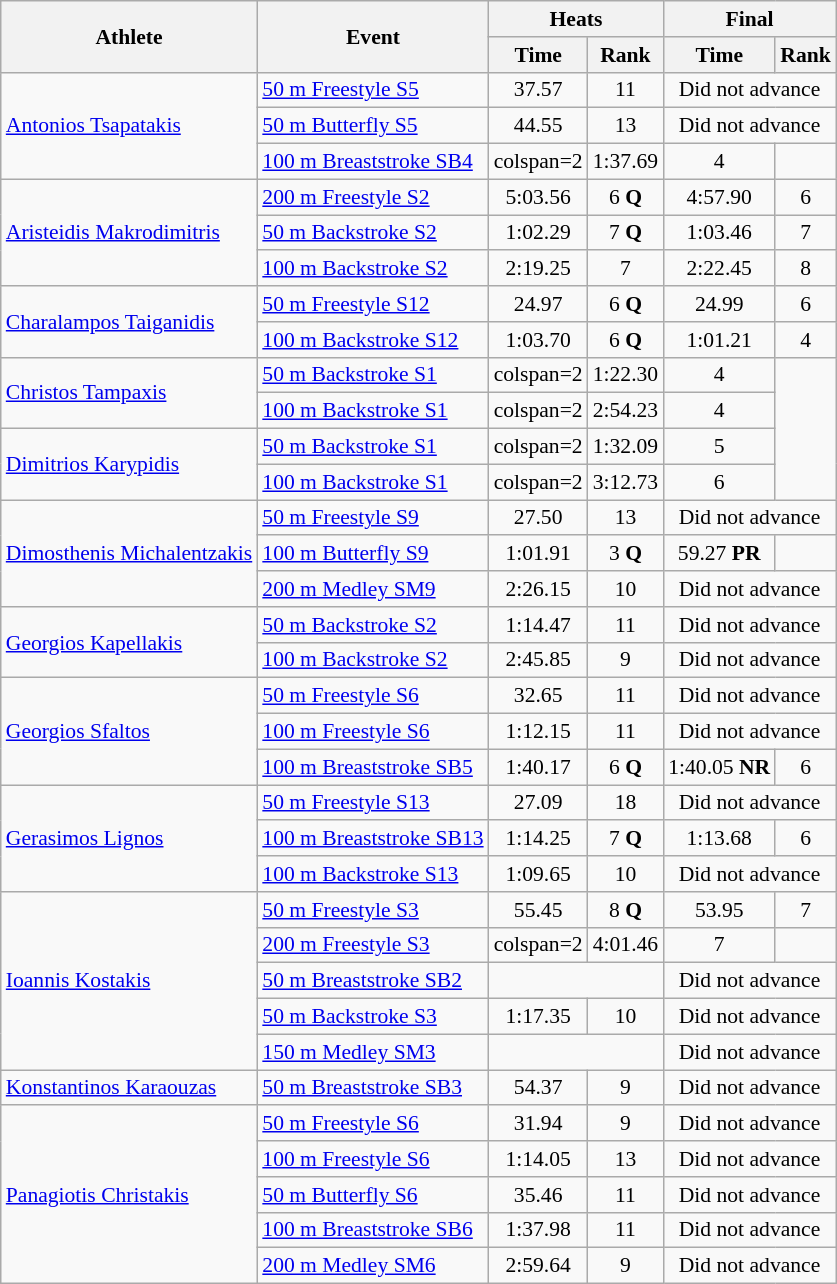<table class=wikitable style="font-size:90%">
<tr>
<th rowspan="2">Athlete</th>
<th rowspan="2">Event</th>
<th colspan="2">Heats</th>
<th colspan="2">Final</th>
</tr>
<tr>
<th>Time</th>
<th>Rank</th>
<th>Time</th>
<th>Rank</th>
</tr>
<tr align=center>
<td align=left rowspan=3><a href='#'>Antonios Tsapatakis</a></td>
<td align=left><a href='#'>50 m Freestyle S5</a></td>
<td>37.57</td>
<td>11</td>
<td colspan=2>Did not advance</td>
</tr>
<tr align=center>
<td align=left><a href='#'>50 m Butterfly S5</a></td>
<td>44.55</td>
<td>13</td>
<td colspan=2>Did not advance</td>
</tr>
<tr align=center>
<td align=left><a href='#'>100 m Breaststroke SB4</a></td>
<td>colspan=2 </td>
<td>1:37.69</td>
<td>4</td>
</tr>
<tr align=center>
<td align=left rowspan=3><a href='#'>Aristeidis Makrodimitris</a></td>
<td align=left><a href='#'>200 m Freestyle S2</a></td>
<td>5:03.56</td>
<td>6 <strong>Q</strong></td>
<td>4:57.90</td>
<td>6</td>
</tr>
<tr align=center>
<td align=left><a href='#'>50 m Backstroke S2</a></td>
<td>1:02.29</td>
<td>7 <strong>Q</strong></td>
<td>1:03.46</td>
<td>7</td>
</tr>
<tr align=center>
<td align=left><a href='#'>100 m Backstroke S2</a></td>
<td>2:19.25</td>
<td>7</td>
<td>2:22.45</td>
<td>8</td>
</tr>
<tr align=center>
<td align=left rowspan=2><a href='#'>Charalampos Taiganidis</a></td>
<td align=left><a href='#'>50 m Freestyle S12</a></td>
<td>24.97</td>
<td>6 <strong>Q</strong></td>
<td>24.99</td>
<td>6</td>
</tr>
<tr align=center>
<td align=left><a href='#'>100 m Backstroke S12</a></td>
<td>1:03.70</td>
<td>6 <strong>Q</strong></td>
<td>1:01.21</td>
<td>4</td>
</tr>
<tr align=center>
<td align=left rowspan=2><a href='#'>Christos Tampaxis</a></td>
<td align=left><a href='#'>50 m Backstroke S1</a></td>
<td>colspan=2 </td>
<td>1:22.30</td>
<td>4</td>
</tr>
<tr align=center>
<td align=left><a href='#'>100 m Backstroke S1</a></td>
<td>colspan=2 </td>
<td>2:54.23</td>
<td>4</td>
</tr>
<tr align=center>
<td align=left rowspan=2><a href='#'>Dimitrios Karypidis</a></td>
<td align=left><a href='#'>50 m Backstroke S1</a></td>
<td>colspan=2 </td>
<td>1:32.09</td>
<td>5</td>
</tr>
<tr align=center>
<td align=left><a href='#'>100 m Backstroke S1</a></td>
<td>colspan=2 </td>
<td>3:12.73</td>
<td>6</td>
</tr>
<tr align=center>
<td align=left rowspan=3><a href='#'>Dimosthenis Michalentzakis</a></td>
<td align=left><a href='#'>50 m Freestyle S9</a></td>
<td>27.50</td>
<td>13</td>
<td colspan=2>Did not advance</td>
</tr>
<tr align=center>
<td align=left><a href='#'>100 m Butterfly S9</a></td>
<td>1:01.91</td>
<td>3 <strong>Q</strong></td>
<td>59.27 <strong>PR</strong></td>
<td></td>
</tr>
<tr align=center>
<td align=left><a href='#'>200 m Medley SM9</a></td>
<td>2:26.15</td>
<td>10</td>
<td colspan=2>Did not advance</td>
</tr>
<tr align=center>
<td align=left rowspan=2><a href='#'>Georgios Kapellakis</a></td>
<td align=left><a href='#'>50 m Backstroke S2</a></td>
<td>1:14.47</td>
<td>11</td>
<td colspan=2>Did not advance</td>
</tr>
<tr align=center>
<td align=left><a href='#'>100 m Backstroke S2</a></td>
<td>2:45.85</td>
<td>9</td>
<td colspan=2>Did not advance</td>
</tr>
<tr align=center>
<td align=left rowspan=3><a href='#'>Georgios Sfaltos</a></td>
<td align=left><a href='#'>50 m Freestyle S6</a></td>
<td>32.65</td>
<td>11</td>
<td colspan=2>Did not advance</td>
</tr>
<tr align=center>
<td align=left><a href='#'>100 m Freestyle S6</a></td>
<td>1:12.15</td>
<td>11</td>
<td colspan=2>Did not advance</td>
</tr>
<tr align=center>
<td align=left><a href='#'>100 m Breaststroke SB5</a></td>
<td>1:40.17</td>
<td>6 <strong>Q</strong></td>
<td>1:40.05 <strong>NR</strong></td>
<td>6</td>
</tr>
<tr align=center>
<td align=left rowspan=3><a href='#'>Gerasimos Lignos</a></td>
<td align=left><a href='#'>50 m Freestyle S13</a></td>
<td>27.09</td>
<td>18</td>
<td colspan=2>Did not advance</td>
</tr>
<tr align=center>
<td align=left><a href='#'>100 m Breaststroke SB13</a></td>
<td>1:14.25</td>
<td>7 <strong>Q</strong></td>
<td>1:13.68</td>
<td>6</td>
</tr>
<tr align=center>
<td align=left><a href='#'>100 m Backstroke S13</a></td>
<td>1:09.65</td>
<td>10</td>
<td colspan=2>Did not advance</td>
</tr>
<tr align=center>
<td align=left rowspan=5><a href='#'>Ioannis Kostakis</a></td>
<td align=left><a href='#'>50 m Freestyle S3</a></td>
<td>55.45</td>
<td>8 <strong>Q</strong></td>
<td>53.95</td>
<td>7</td>
</tr>
<tr align=center>
<td align=left><a href='#'>200 m Freestyle S3</a></td>
<td>colspan=2 </td>
<td>4:01.46</td>
<td>7</td>
</tr>
<tr align=center>
<td align=left><a href='#'>50 m Breaststroke SB2</a></td>
<td colspan=2></td>
<td colspan=2>Did not advance</td>
</tr>
<tr align=center>
<td align=left><a href='#'>50 m Backstroke S3</a></td>
<td>1:17.35</td>
<td>10</td>
<td colspan=2>Did not advance</td>
</tr>
<tr align=center>
<td align=left><a href='#'>150 m Medley SM3</a></td>
<td colspan=2></td>
<td colspan=2>Did not advance</td>
</tr>
<tr align=center>
<td align=left><a href='#'>Konstantinos Karaouzas</a></td>
<td align=left><a href='#'>50 m Breaststroke SB3</a></td>
<td>54.37</td>
<td>9</td>
<td colspan=2>Did not advance</td>
</tr>
<tr align=center>
<td align=left rowspan=5><a href='#'>Panagiotis Christakis</a></td>
<td align=left><a href='#'>50 m Freestyle S6</a></td>
<td>31.94</td>
<td>9</td>
<td colspan=2>Did not advance</td>
</tr>
<tr align=center>
<td align=left><a href='#'>100 m Freestyle S6</a></td>
<td>1:14.05</td>
<td>13</td>
<td colspan=3>Did not advance</td>
</tr>
<tr align=center>
<td align=left><a href='#'>50 m Butterfly S6</a></td>
<td>35.46</td>
<td>11</td>
<td colspan=2>Did not advance</td>
</tr>
<tr align=center>
<td align=left><a href='#'>100 m Breaststroke SB6</a></td>
<td>1:37.98</td>
<td>11</td>
<td colspan=2>Did not advance</td>
</tr>
<tr align=center>
<td align=left><a href='#'>200 m Medley SM6</a></td>
<td>2:59.64</td>
<td>9</td>
<td colspan=2>Did not advance</td>
</tr>
</table>
